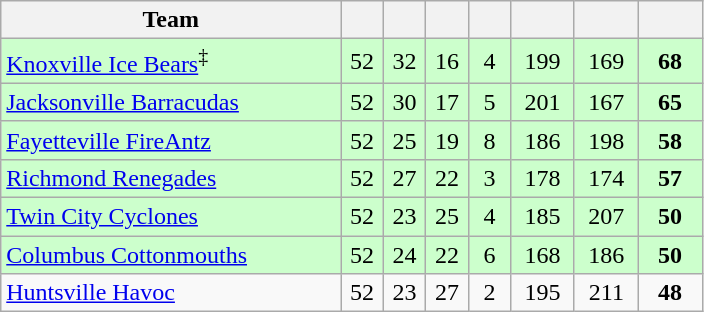<table class="wikitable">
<tr>
<th width="40%">Team</th>
<th width="5%"></th>
<th width="5%"></th>
<th width="5%"></th>
<th width="5%"></th>
<th width="7.5%"></th>
<th width="7.5%"></th>
<th width="7.5%"></th>
</tr>
<tr align=center bgcolor="#CCFFCC">
<td align=left><a href='#'>Knoxville Ice Bears</a><sup>‡</sup></td>
<td>52</td>
<td>32</td>
<td>16</td>
<td>4</td>
<td>199</td>
<td>169</td>
<td><strong>68</strong></td>
</tr>
<tr align=center bgcolor="#CCFFCC">
<td align=left><a href='#'>Jacksonville Barracudas</a></td>
<td>52</td>
<td>30</td>
<td>17</td>
<td>5</td>
<td>201</td>
<td>167</td>
<td><strong>65</strong></td>
</tr>
<tr align=center bgcolor="#CCFFCC">
<td align=left><a href='#'>Fayetteville FireAntz</a></td>
<td>52</td>
<td>25</td>
<td>19</td>
<td>8</td>
<td>186</td>
<td>198</td>
<td><strong>58</strong></td>
</tr>
<tr align=center bgcolor="#CCFFCC">
<td align=left><a href='#'>Richmond Renegades</a></td>
<td>52</td>
<td>27</td>
<td>22</td>
<td>3</td>
<td>178</td>
<td>174</td>
<td><strong>57</strong></td>
</tr>
<tr align=center bgcolor="#CCFFCC">
<td align=left><a href='#'>Twin City Cyclones</a></td>
<td>52</td>
<td>23</td>
<td>25</td>
<td>4</td>
<td>185</td>
<td>207</td>
<td><strong>50</strong></td>
</tr>
<tr align=center bgcolor="#CCFFCC">
<td align=left><a href='#'>Columbus Cottonmouths</a></td>
<td>52</td>
<td>24</td>
<td>22</td>
<td>6</td>
<td>168</td>
<td>186</td>
<td><strong>50</strong></td>
</tr>
<tr align=center>
<td align=left><a href='#'>Huntsville Havoc</a></td>
<td>52</td>
<td>23</td>
<td>27</td>
<td>2</td>
<td>195</td>
<td>211</td>
<td><strong>48</strong></td>
</tr>
</table>
